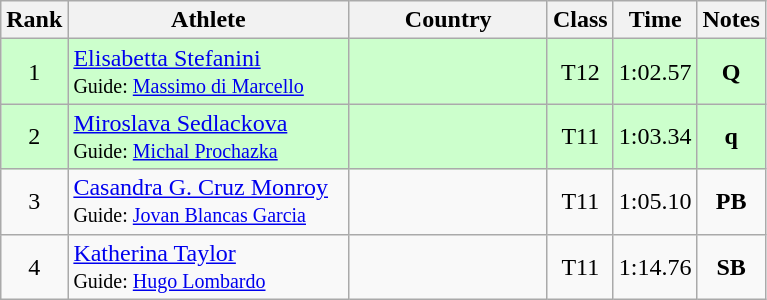<table class="wikitable sortable" style="text-align:center">
<tr>
<th>Rank</th>
<th style="width:180px">Athlete</th>
<th style="width:125px">Country</th>
<th>Class</th>
<th>Time</th>
<th>Notes</th>
</tr>
<tr style="background:#cfc;">
<td>1</td>
<td style="text-align:left;"><a href='#'>Elisabetta Stefanini</a><br><small>Guide: <a href='#'>Massimo di Marcello</a></small></td>
<td style="text-align:left;"></td>
<td>T12</td>
<td>1:02.57</td>
<td><strong>Q</strong></td>
</tr>
<tr style="background:#cfc;">
<td>2</td>
<td style="text-align:left;"><a href='#'>Miroslava Sedlackova</a><br><small>Guide: <a href='#'>Michal Prochazka</a></small></td>
<td style="text-align:left;"></td>
<td>T11</td>
<td>1:03.34</td>
<td><strong>q</strong></td>
</tr>
<tr>
<td>3</td>
<td style="text-align:left;"><a href='#'>Casandra G. Cruz Monroy</a><br><small>Guide: <a href='#'>Jovan Blancas Garcia</a></small></td>
<td style="text-align:left;"></td>
<td>T11</td>
<td>1:05.10</td>
<td><strong>PB</strong></td>
</tr>
<tr>
<td>4</td>
<td style="text-align:left;"><a href='#'>Katherina Taylor</a><br><small>Guide: <a href='#'>Hugo Lombardo</a></small></td>
<td style="text-align:left;"></td>
<td>T11</td>
<td>1:14.76</td>
<td><strong>SB</strong></td>
</tr>
</table>
